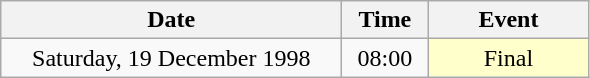<table class = "wikitable" style="text-align:center;">
<tr>
<th width=220>Date</th>
<th width=50>Time</th>
<th width=100>Event</th>
</tr>
<tr>
<td>Saturday, 19 December 1998</td>
<td>08:00</td>
<td bgcolor=ffffcc>Final</td>
</tr>
</table>
